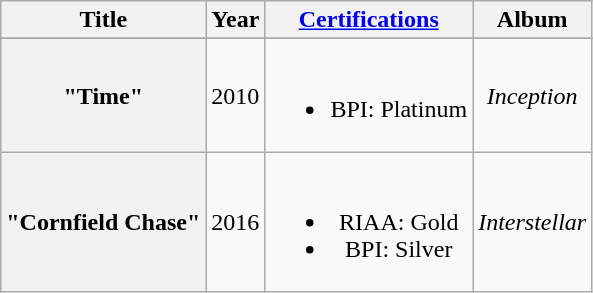<table class="wikitable plainrowheaders" style="text-align:center">
<tr>
<th rowspan="1" scope="col">Title</th>
<th rowspan="1" scope="col">Year</th>
<th rowspan="1" scope="col"><a href='#'>Certifications</a></th>
<th rowspan="1" scope="col">Album</th>
</tr>
<tr>
</tr>
<tr>
<th scope="row">"Time"</th>
<td>2010</td>
<td><br><ul><li>BPI: Platinum</li></ul></td>
<td><em>Inception</em></td>
</tr>
<tr>
<th scope="row">"Cornfield Chase"</th>
<td>2016</td>
<td><br><ul><li>RIAA: Gold</li><li>BPI: Silver</li></ul></td>
<td><em>Interstellar</em></td>
</tr>
</table>
